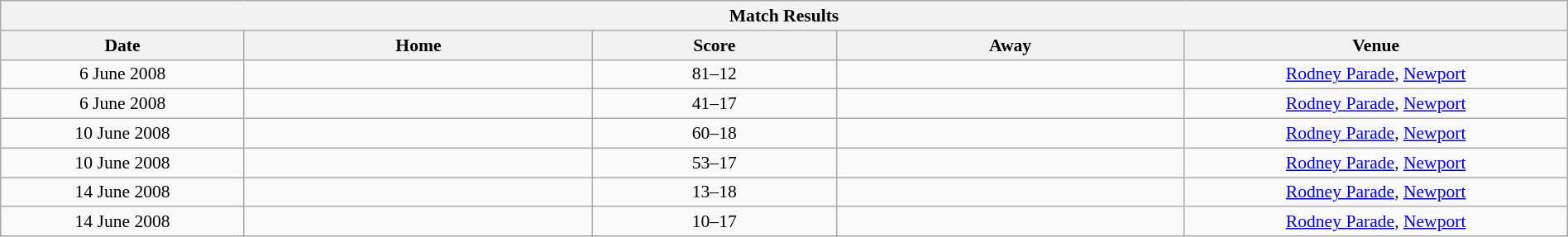<table class="wikitable" style="font-size:90%; width: 100%; text-align: center;">
<tr>
<th colspan=5>Match Results</th>
</tr>
<tr>
<th width=7%>Date</th>
<th width=10%>Home</th>
<th width=7%>Score</th>
<th width=10%>Away</th>
<th width=11%>Venue</th>
</tr>
<tr>
<td>6 June 2008</td>
<td></td>
<td>81–12</td>
<td></td>
<td><a href='#'>Rodney Parade</a>, <a href='#'>Newport</a></td>
</tr>
<tr>
<td>6 June 2008</td>
<td></td>
<td>41–17</td>
<td></td>
<td><a href='#'>Rodney Parade</a>, <a href='#'>Newport</a></td>
</tr>
<tr>
<td>10 June 2008</td>
<td></td>
<td>60–18</td>
<td></td>
<td><a href='#'>Rodney Parade</a>, <a href='#'>Newport</a></td>
</tr>
<tr>
<td>10 June 2008</td>
<td></td>
<td>53–17</td>
<td></td>
<td><a href='#'>Rodney Parade</a>, <a href='#'>Newport</a></td>
</tr>
<tr>
<td>14 June 2008</td>
<td></td>
<td>13–18</td>
<td></td>
<td><a href='#'>Rodney Parade</a>, <a href='#'>Newport</a></td>
</tr>
<tr>
<td>14 June 2008</td>
<td></td>
<td>10–17</td>
<td></td>
<td><a href='#'>Rodney Parade</a>, <a href='#'>Newport</a></td>
</tr>
</table>
